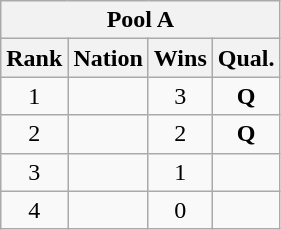<table class="wikitable" style="text-align:center">
<tr>
<th colspan=4 align=center><strong>Pool A</strong></th>
</tr>
<tr>
<th>Rank</th>
<th>Nation</th>
<th>Wins</th>
<th>Qual.</th>
</tr>
<tr>
<td>1</td>
<td align=left></td>
<td>3</td>
<td><strong>Q</strong></td>
</tr>
<tr>
<td>2</td>
<td align=left></td>
<td>2</td>
<td><strong>Q</strong></td>
</tr>
<tr>
<td>3</td>
<td align=left></td>
<td>1</td>
<td></td>
</tr>
<tr>
<td>4</td>
<td align=left></td>
<td>0</td>
<td></td>
</tr>
</table>
